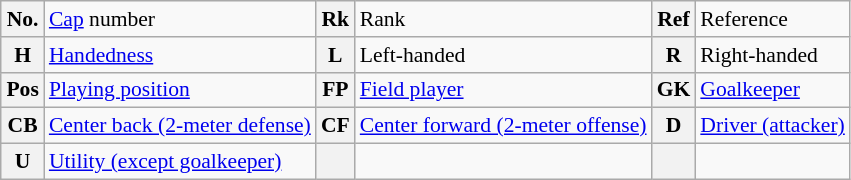<table class="wikitable" style="text-align: left; font-size: 90%; margin-left: 1em;">
<tr>
<th>No.</th>
<td><a href='#'>Cap</a> number</td>
<th>Rk</th>
<td>Rank</td>
<th>Ref</th>
<td>Reference</td>
</tr>
<tr>
<th>H</th>
<td><a href='#'>Handedness</a></td>
<th>L</th>
<td>Left-handed</td>
<th>R</th>
<td>Right-handed</td>
</tr>
<tr>
<th>Pos</th>
<td><a href='#'>Playing position</a></td>
<th>FP</th>
<td><a href='#'>Field player</a></td>
<th>GK</th>
<td><a href='#'>Goalkeeper</a></td>
</tr>
<tr>
<th>CB</th>
<td><a href='#'>Center back (2-meter defense)</a></td>
<th>CF</th>
<td><a href='#'>Center forward (2-meter offense)</a></td>
<th>D</th>
<td><a href='#'>Driver (attacker)</a></td>
</tr>
<tr>
<th>U</th>
<td><a href='#'>Utility (except goalkeeper)</a></td>
<th></th>
<td></td>
<th></th>
<td></td>
</tr>
</table>
